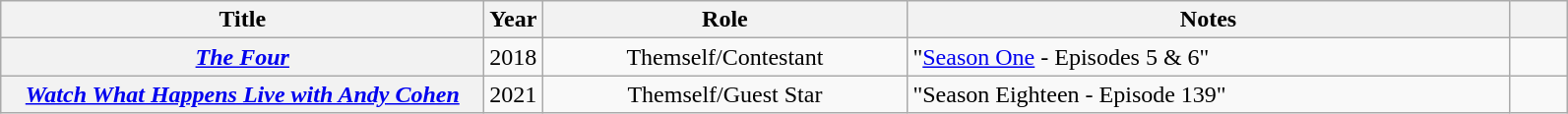<table class="wikitable plainrowheaders sortable" style="text-align: center;">
<tr>
<th scope="col" style="width: 20em;">Title</th>
<th scope="col" style="width: 2em;">Year</th>
<th scope="col" style="width: 15em;">Role</th>
<th scope="col" style="width: 25em;" class="unsortable">Notes</th>
<th scope="col" style="width: 2em;" class="unsortable"></th>
</tr>
<tr>
<th scope="row"><em><a href='#'>The Four</a></em></th>
<td>2018</td>
<td>Themself/Contestant</td>
<td style="text-align:left;">"<a href='#'>Season One</a> - Episodes 5 & 6"</td>
<td></td>
</tr>
<tr>
<th scope="row"><em><a href='#'>Watch What Happens Live with Andy Cohen</a></em></th>
<td>2021</td>
<td>Themself/Guest Star</td>
<td style="text-align:left;">"Season Eighteen - Episode 139"</td>
</tr>
</table>
